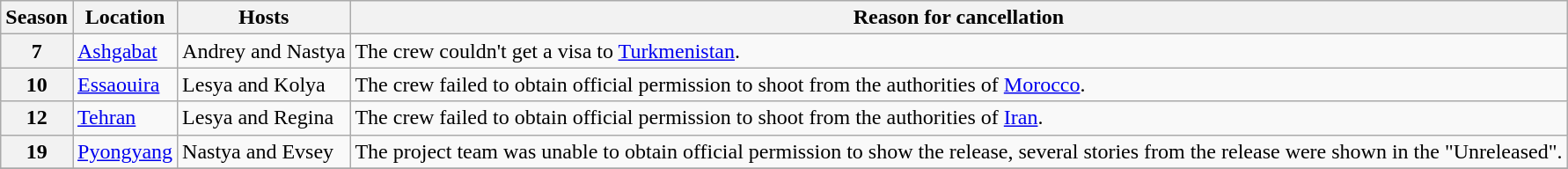<table class="wikitable">
<tr>
<th>Season</th>
<th>Location</th>
<th>Hosts</th>
<th>Reason for cancellation</th>
</tr>
<tr>
<th>7</th>
<td> <a href='#'>Ashgabat</a></td>
<td>Andrey and Nastya</td>
<td>The crew couldn't get a visa to <a href='#'>Turkmenistan</a>.</td>
</tr>
<tr>
<th>10</th>
<td> <a href='#'>Essaouira</a></td>
<td>Lesya and Kolya</td>
<td>The crew failed to obtain official permission to shoot from the authorities of <a href='#'>Morocco</a>.</td>
</tr>
<tr>
<th>12</th>
<td> <a href='#'>Tehran</a></td>
<td>Lesya and Regina</td>
<td>The crew failed to obtain official permission to shoot from the authorities of <a href='#'>Iran</a>.</td>
</tr>
<tr>
<th>19</th>
<td> <a href='#'>Pyongyang</a></td>
<td>Nastya and Evsey</td>
<td>The project team was unable to obtain official permission to show the release, several stories from the release were shown in the "Unreleased".</td>
</tr>
<tr>
</tr>
</table>
